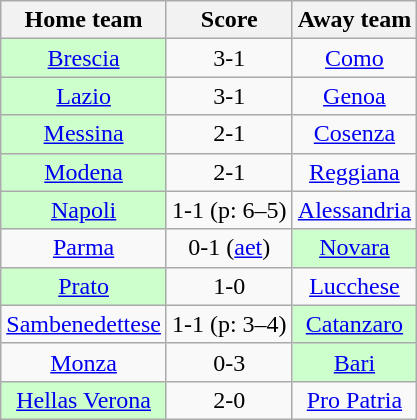<table class="wikitable" style="text-align: center">
<tr>
<th>Home team</th>
<th>Score</th>
<th>Away team</th>
</tr>
<tr>
<td bgcolor="ccffcc"><a href='#'>Brescia</a></td>
<td>3-1</td>
<td><a href='#'>Como</a></td>
</tr>
<tr>
<td bgcolor="ccffcc"><a href='#'>Lazio</a></td>
<td>3-1</td>
<td><a href='#'>Genoa</a></td>
</tr>
<tr>
<td bgcolor="ccffcc"><a href='#'>Messina</a></td>
<td>2-1</td>
<td><a href='#'>Cosenza</a></td>
</tr>
<tr>
<td bgcolor="ccffcc"><a href='#'>Modena</a></td>
<td>2-1</td>
<td><a href='#'>Reggiana</a></td>
</tr>
<tr>
<td bgcolor="ccffcc"><a href='#'>Napoli</a></td>
<td>1-1 (p: 6–5)</td>
<td><a href='#'>Alessandria</a></td>
</tr>
<tr>
<td><a href='#'>Parma</a></td>
<td>0-1 (<a href='#'>aet</a>)</td>
<td bgcolor="ccffcc"><a href='#'>Novara</a></td>
</tr>
<tr>
<td bgcolor="ccffcc"><a href='#'>Prato</a></td>
<td>1-0</td>
<td><a href='#'>Lucchese</a></td>
</tr>
<tr>
<td><a href='#'>Sambenedettese</a></td>
<td>1-1 (p: 3–4)</td>
<td bgcolor="ccffcc"><a href='#'>Catanzaro</a></td>
</tr>
<tr>
<td><a href='#'>Monza</a></td>
<td>0-3</td>
<td bgcolor="ccffcc"><a href='#'>Bari</a></td>
</tr>
<tr>
<td bgcolor="ccffcc"><a href='#'>Hellas Verona</a></td>
<td>2-0</td>
<td><a href='#'>Pro Patria</a></td>
</tr>
</table>
